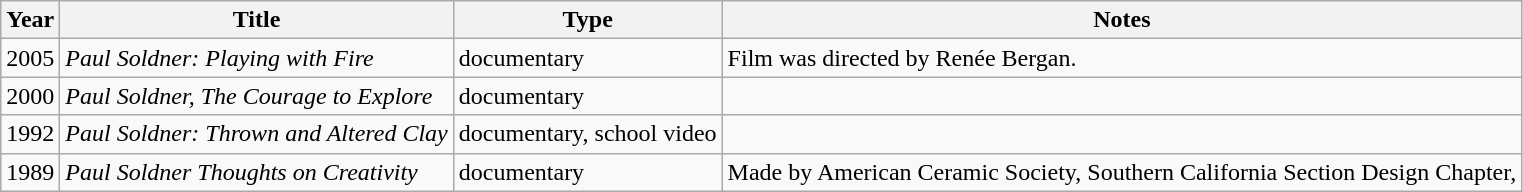<table class="wikitable sortable">
<tr>
<th>Year</th>
<th>Title</th>
<th>Type</th>
<th>Notes</th>
</tr>
<tr>
<td>2005</td>
<td><em>Paul Soldner: Playing with Fire</em></td>
<td>documentary</td>
<td>Film was directed by Renée Bergan.</td>
</tr>
<tr>
<td>2000</td>
<td><em>Paul Soldner, The Courage to Explore</em></td>
<td>documentary</td>
<td></td>
</tr>
<tr>
<td>1992</td>
<td><em>Paul Soldner: Thrown and Altered Clay</em></td>
<td>documentary, school video</td>
<td></td>
</tr>
<tr>
<td>1989</td>
<td><em>Paul Soldner Thoughts on Creativity</em></td>
<td>documentary</td>
<td>Made by American Ceramic Society, Southern California Section Design Chapter,</td>
</tr>
</table>
